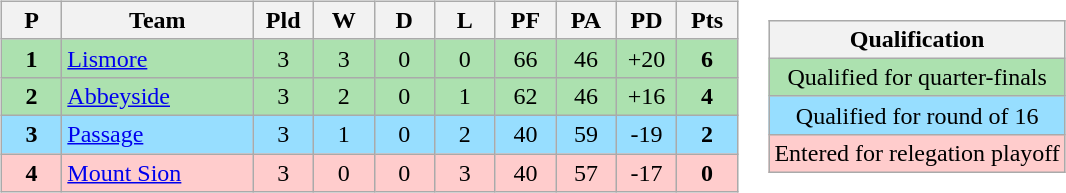<table>
<tr>
<td><br><table class="wikitable" style="text-align: center;">
<tr>
<th width=33>P</th>
<th width=120>Team</th>
<th width=33>Pld</th>
<th width=33>W</th>
<th width=33>D</th>
<th width=33>L</th>
<th width=33>PF</th>
<th width=33>PA</th>
<th width=33>PD</th>
<th width=33>Pts</th>
</tr>
<tr style="background: #ACE1AF;">
<td><strong>1</strong></td>
<td align="left"><a href='#'>Lismore</a></td>
<td>3</td>
<td>3</td>
<td>0</td>
<td>0</td>
<td>66</td>
<td>46</td>
<td>+20</td>
<td><strong>6</strong></td>
</tr>
<tr style="background: #ACE1AF;">
<td><strong>2</strong></td>
<td align="left"><a href='#'>Abbeyside</a></td>
<td>3</td>
<td>2</td>
<td>0</td>
<td>1</td>
<td>62</td>
<td>46</td>
<td>+16</td>
<td><strong>4</strong></td>
</tr>
<tr style="background: #97DEFF;">
<td><strong>3</strong></td>
<td align="left"><a href='#'>Passage</a></td>
<td>3</td>
<td>1</td>
<td>0</td>
<td>2</td>
<td>40</td>
<td>59</td>
<td>-19</td>
<td><strong>2</strong></td>
</tr>
<tr style="background: #FFCCCC;">
<td><strong>4</strong></td>
<td align="left"><a href='#'>Mount Sion</a></td>
<td>3</td>
<td>0</td>
<td>0</td>
<td>3</td>
<td>40</td>
<td>57</td>
<td>-17</td>
<td><strong>0</strong></td>
</tr>
</table>
</td>
<td><br><table class="wikitable" style="text-align:center">
<tr>
<th>Qualification</th>
</tr>
<tr style="background: #ACE1AF;">
<td>Qualified for quarter-finals</td>
</tr>
<tr style="background: #97DEFF;">
<td>Qualified for round of 16</td>
</tr>
<tr style="background:#FFCCCC">
<td>Entered for relegation playoff</td>
</tr>
</table>
</td>
</tr>
</table>
